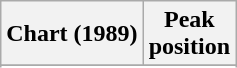<table class="wikitable sortable">
<tr>
<th>Chart (1989)</th>
<th>Peak<br>position</th>
</tr>
<tr>
</tr>
<tr>
</tr>
</table>
